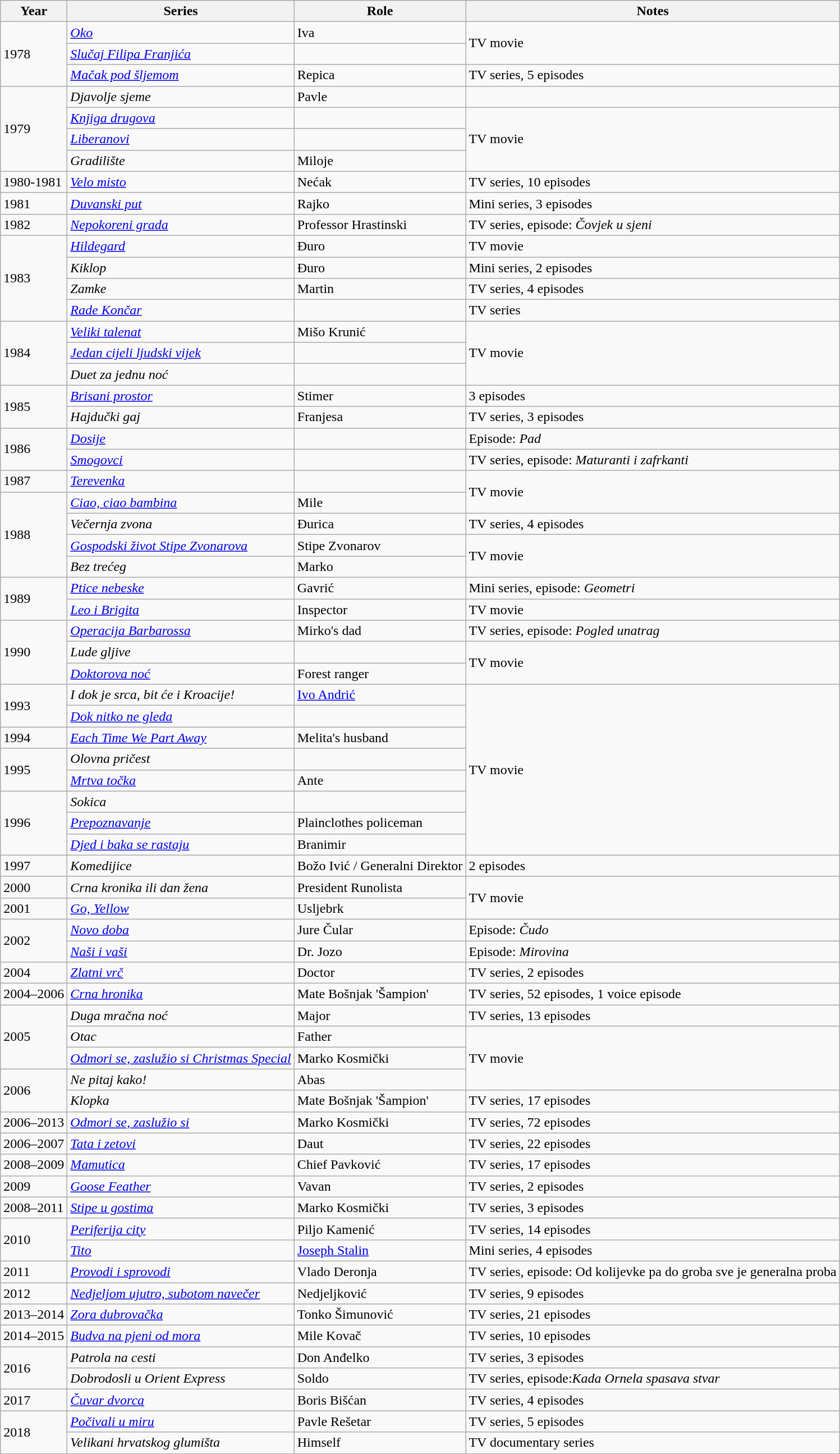<table class="wikitable sortable">
<tr>
<th>Year</th>
<th>Series</th>
<th>Role</th>
<th>Notes</th>
</tr>
<tr>
<td rowspan=3>1978</td>
<td><em><a href='#'>Oko</a></em></td>
<td>Iva</td>
<td rowspan=2>TV movie</td>
</tr>
<tr>
<td><em><a href='#'>Slučaj Filipa Franjića</a></em></td>
<td></td>
</tr>
<tr>
<td><em><a href='#'>Mačak pod šljemom</a></em></td>
<td>Repica</td>
<td>TV series, 5 episodes</td>
</tr>
<tr>
<td rowspan=4>1979</td>
<td><em>Djavolje sjeme</em></td>
<td>Pavle</td>
<td></td>
</tr>
<tr>
<td><em><a href='#'>Knjiga drugova</a></em></td>
<td></td>
<td rowspan=3>TV movie</td>
</tr>
<tr>
<td><em><a href='#'>Liberanovi</a></em></td>
<td></td>
</tr>
<tr>
<td><em>Gradilište</em></td>
<td>Miloje</td>
</tr>
<tr>
<td>1980-1981</td>
<td><em><a href='#'>Velo misto</a></em></td>
<td>Nećak</td>
<td>TV series, 10 episodes</td>
</tr>
<tr>
<td>1981</td>
<td><em><a href='#'>Duvanski put</a></em></td>
<td>Rajko</td>
<td>Mini series, 3 episodes</td>
</tr>
<tr>
<td>1982</td>
<td><em><a href='#'>Nepokoreni grada</a></em></td>
<td>Professor Hrastinski</td>
<td>TV series, episode: <em>Čovjek u sjeni</em></td>
</tr>
<tr>
<td rowspan=4>1983</td>
<td><em><a href='#'>Hildegard</a></em></td>
<td>Đuro</td>
<td>TV movie</td>
</tr>
<tr>
<td><em>Kiklop</em></td>
<td>Đuro</td>
<td>Mini series, 2 episodes</td>
</tr>
<tr>
<td><em>Zamke</em></td>
<td>Martin</td>
<td>TV series, 4 episodes</td>
</tr>
<tr>
<td><em><a href='#'>Rade Končar</a></em></td>
<td></td>
<td>TV series</td>
</tr>
<tr>
<td rowspan=3>1984</td>
<td><em><a href='#'>Veliki talenat</a></em></td>
<td>Mišo Krunić</td>
<td rowspan=3>TV movie</td>
</tr>
<tr>
<td><em><a href='#'>Jedan cijeli ljudski vijek</a></em></td>
<td></td>
</tr>
<tr>
<td><em>Duet za jednu noć</em></td>
<td></td>
</tr>
<tr>
<td rowspan=2>1985</td>
<td><em><a href='#'>Brisani prostor</a></em></td>
<td>Stimer</td>
<td>3 episodes</td>
</tr>
<tr>
<td><em>Hajdučki gaj</em></td>
<td>Franjesa</td>
<td>TV series, 3 episodes</td>
</tr>
<tr>
<td rowspan=2>1986</td>
<td><em><a href='#'>Dosije</a></em></td>
<td></td>
<td>Episode: <em>Pad</em></td>
</tr>
<tr>
<td><em><a href='#'>Smogovci</a></em></td>
<td></td>
<td>TV series, episode: <em>Maturanti i zafrkanti</em></td>
</tr>
<tr>
<td>1987</td>
<td><em><a href='#'>Terevenka</a></em></td>
<td></td>
<td rowspan=2>TV movie</td>
</tr>
<tr>
<td rowspan=4>1988</td>
<td><em><a href='#'>Ciao, ciao bambina</a></em></td>
<td>Mile</td>
</tr>
<tr>
<td><em>Večernja zvona</em></td>
<td>Đurica</td>
<td>TV series, 4 episodes</td>
</tr>
<tr>
<td><em><a href='#'>Gospodski život Stipe Zvonarova</a></em></td>
<td>Stipe Zvonarov</td>
<td rowspan=2>TV movie</td>
</tr>
<tr>
<td><em>Bez trećeg</em></td>
<td>Marko</td>
</tr>
<tr>
<td rowspan=2>1989</td>
<td><em><a href='#'>Ptice nebeske</a></em></td>
<td>Gavrić</td>
<td>Mini series, episode: <em>Geometri</em></td>
</tr>
<tr>
<td><em><a href='#'>Leo i Brigita</a></em></td>
<td>Inspector</td>
<td>TV movie</td>
</tr>
<tr>
<td rowspan=3>1990</td>
<td><em><a href='#'>Operacija Barbarossa</a></em></td>
<td>Mirko's dad</td>
<td>TV series, episode: <em>Pogled unatrag </em></td>
</tr>
<tr>
<td><em>Lude gljive</em></td>
<td></td>
<td rowspan=2>TV movie</td>
</tr>
<tr>
<td><em><a href='#'>Doktorova noć</a></em></td>
<td>Forest ranger</td>
</tr>
<tr>
<td rowspan=2>1993</td>
<td><em>I dok je srca, bit će i Kroacije!</em></td>
<td><a href='#'>Ivo Andrić</a></td>
<td rowspan=8>TV movie</td>
</tr>
<tr>
<td><em><a href='#'>Dok nitko ne gleda</a></em></td>
<td></td>
</tr>
<tr>
<td>1994</td>
<td><em><a href='#'>Each Time We Part Away</a></em></td>
<td>Melita's husband</td>
</tr>
<tr>
<td rowspan=2>1995</td>
<td><em>Olovna pričest</em></td>
<td></td>
</tr>
<tr>
<td><em><a href='#'>Mrtva točka</a></em></td>
<td>Ante</td>
</tr>
<tr>
<td rowspan=3>1996</td>
<td><em>Sokica</em></td>
<td></td>
</tr>
<tr>
<td><em><a href='#'>Prepoznavanje</a></em></td>
<td>Plainclothes policeman</td>
</tr>
<tr>
<td><em><a href='#'>Djed i baka se rastaju</a></em></td>
<td>Branimir</td>
</tr>
<tr>
<td>1997</td>
<td><em>Komedijice</em></td>
<td>Božo Ivić / Generalni Direktor</td>
<td>2 episodes</td>
</tr>
<tr>
<td>2000</td>
<td><em>Crna kronika ili dan žena</em></td>
<td>President Runolista</td>
<td rowspan=2>TV movie</td>
</tr>
<tr>
<td>2001</td>
<td><em><a href='#'>Go, Yellow</a></em></td>
<td>Usljebrk</td>
</tr>
<tr>
<td rowspan=2>2002</td>
<td><em><a href='#'>Novo doba</a></em></td>
<td>Jure Čular</td>
<td>Episode: <em>Čudo</em></td>
</tr>
<tr>
<td><em><a href='#'>Naši i vaši</a></em></td>
<td>Dr. Jozo</td>
<td>Episode: <em>Mirovina</em></td>
</tr>
<tr>
<td>2004</td>
<td><em><a href='#'>Zlatni vrč</a></em></td>
<td>Doctor</td>
<td>TV series, 2 episodes</td>
</tr>
<tr>
<td>2004–2006</td>
<td><em><a href='#'>Crna hronika</a></em></td>
<td>Mate Bošnjak 'Šampion'</td>
<td>TV series, 52 episodes, 1 voice episode</td>
</tr>
<tr>
<td rowspan=3>2005</td>
<td><em>Duga mračna noć</em></td>
<td>Major</td>
<td>TV series, 13 episodes</td>
</tr>
<tr>
<td><em>Otac</em></td>
<td>Father</td>
<td rowspan=3>TV movie</td>
</tr>
<tr>
<td><em><a href='#'>Odmori se, zaslužio si Christmas Special</a></em></td>
<td>Marko Kosmički</td>
</tr>
<tr>
<td rowspan=2>2006</td>
<td><em>Ne pitaj kako! </em></td>
<td>Abas</td>
</tr>
<tr>
<td><em>Klopka</em></td>
<td>Mate Bošnjak 'Šampion'</td>
<td>TV series, 17 episodes</td>
</tr>
<tr>
<td>2006–2013</td>
<td><em><a href='#'>Odmori se, zaslužio si</a></em></td>
<td>Marko Kosmički</td>
<td>TV series, 72 episodes</td>
</tr>
<tr>
<td>2006–2007</td>
<td><em><a href='#'>Tata i zetovi</a></em></td>
<td>Daut</td>
<td>TV series, 22 episodes</td>
</tr>
<tr>
<td>2008–2009</td>
<td><em><a href='#'>Mamutica</a></em></td>
<td>Chief Pavković</td>
<td>TV series, 17 episodes</td>
</tr>
<tr>
<td>2009</td>
<td><em><a href='#'>Goose Feather</a></em></td>
<td>Vavan</td>
<td>TV series, 2 episodes</td>
</tr>
<tr>
<td>2008–2011</td>
<td><em><a href='#'>Stipe u gostima</a></em></td>
<td>Marko Kosmički</td>
<td>TV series, 3 episodes</td>
</tr>
<tr>
<td rowspan=2>2010</td>
<td><em><a href='#'>Periferija city</a></em></td>
<td>Piljo Kamenić</td>
<td>TV series, 14 episodes</td>
</tr>
<tr>
<td><em><a href='#'>Tito</a></em></td>
<td><a href='#'>Joseph Stalin</a></td>
<td>Mini series, 4 episodes</td>
</tr>
<tr>
<td>2011</td>
<td><em><a href='#'>Provodi i sprovodi</a></em></td>
<td>Vlado Deronja</td>
<td>TV series, episode: Od kolijevke pa do groba sve je generalna proba</td>
</tr>
<tr>
<td>2012</td>
<td><em><a href='#'>Nedjeljom ujutro, subotom navečer</a></em></td>
<td>Nedjeljković</td>
<td>TV series, 9 episodes</td>
</tr>
<tr>
<td>2013–2014</td>
<td><em><a href='#'>Zora dubrovačka</a></em></td>
<td>Tonko Šimunović</td>
<td>TV series, 21 episodes</td>
</tr>
<tr>
<td>2014–2015</td>
<td><em><a href='#'>Budva na pjeni od mora</a></em></td>
<td>Mile Kovač</td>
<td>TV series, 10 episodes</td>
</tr>
<tr>
<td rowspan=2>2016</td>
<td><em>Patrola na cesti</em></td>
<td>Don Anđelko</td>
<td>TV series, 3 episodes</td>
</tr>
<tr>
<td><em>Dobrodosli u Orient Express</em></td>
<td>Soldo</td>
<td>TV series, episode:<em>Kada Ornela spasava stvar</em></td>
</tr>
<tr>
<td>2017</td>
<td><em><a href='#'>Čuvar dvorca</a></em></td>
<td>Boris Bišćan</td>
<td>TV series, 4 episodes</td>
</tr>
<tr>
<td rowspan=2>2018</td>
<td><em><a href='#'>Počivali u miru</a></em></td>
<td>Pavle Rešetar</td>
<td>TV series, 5 episodes</td>
</tr>
<tr>
<td><em>Velikani hrvatskog glumišta</em></td>
<td>Himself</td>
<td>TV documentary series</td>
</tr>
<tr>
</tr>
</table>
